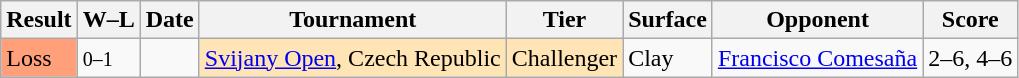<table class="sortable wikitable">
<tr>
<th>Result</th>
<th class="unsortable">W–L</th>
<th>Date</th>
<th>Tournament</th>
<th>Tier</th>
<th>Surface</th>
<th>Opponent</th>
<th class="unsortable">Score</th>
</tr>
<tr>
<td bgcolor=FFA07A>Loss</td>
<td><small>0–1</small></td>
<td><a href='#'></a></td>
<td style="background:moccasin"><a href='#'>Svijany Open</a>, Czech Republic</td>
<td style="background:moccasin">Challenger</td>
<td>Clay</td>
<td> <a href='#'>Francisco Comesaña</a></td>
<td>2–6, 4–6</td>
</tr>
</table>
